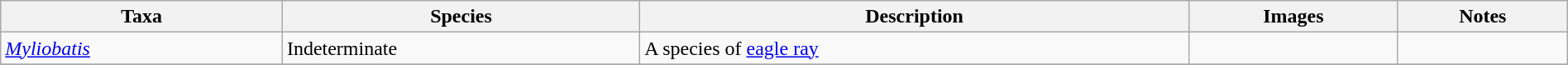<table class="wikitable"  style="margin:auto; width:100%;">
<tr>
<th>Taxa</th>
<th>Species</th>
<th>Description</th>
<th>Images</th>
<th class=unsortable>Notes</th>
</tr>
<tr>
<td><em><a href='#'>Myliobatis</a></em></td>
<td>Indeterminate</td>
<td>A species of <a href='#'>eagle ray</a></td>
<td></td>
<td></td>
</tr>
<tr>
</tr>
</table>
